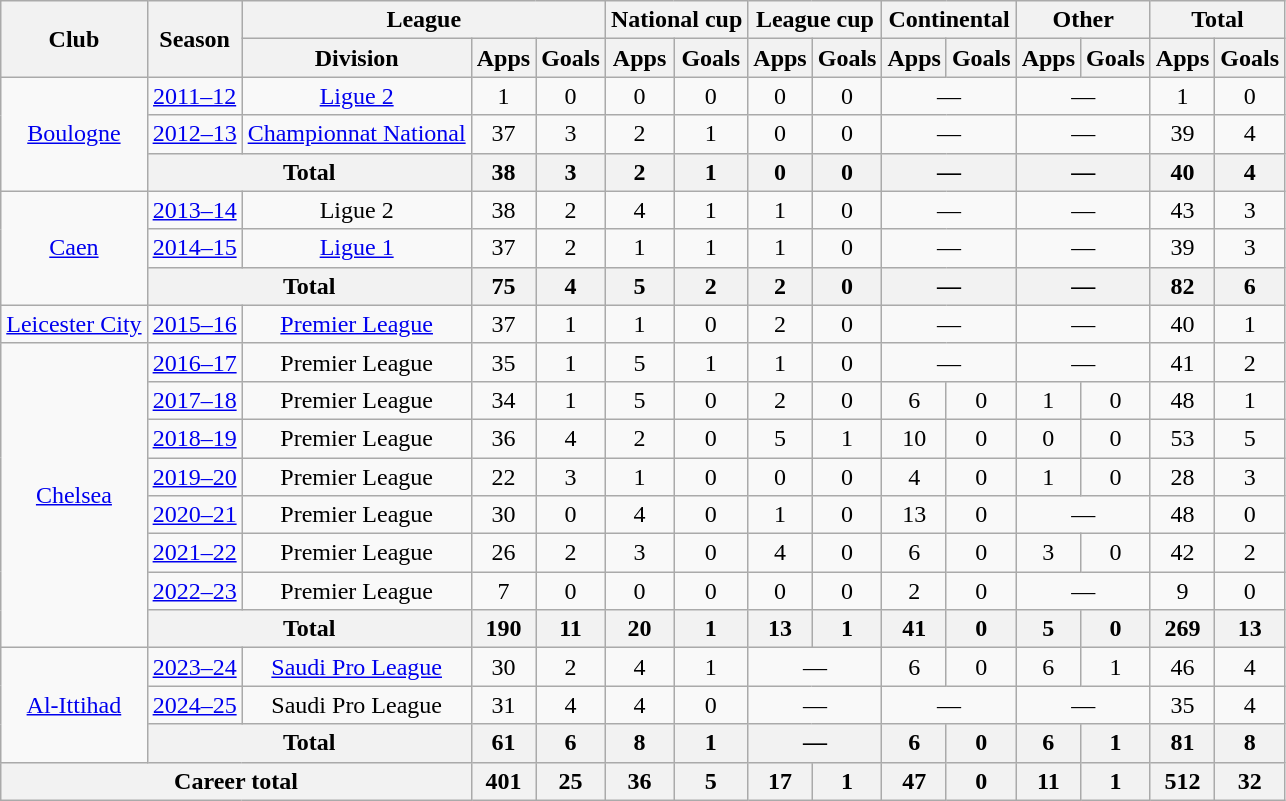<table class="wikitable" style="text-align: center;">
<tr>
<th rowspan="2">Club</th>
<th rowspan="2">Season</th>
<th colspan="3">League</th>
<th colspan="2">National cup</th>
<th colspan="2">League cup</th>
<th colspan="2">Continental</th>
<th colspan="2">Other</th>
<th colspan="2">Total</th>
</tr>
<tr>
<th>Division</th>
<th>Apps</th>
<th>Goals</th>
<th>Apps</th>
<th>Goals</th>
<th>Apps</th>
<th>Goals</th>
<th>Apps</th>
<th>Goals</th>
<th>Apps</th>
<th>Goals</th>
<th>Apps</th>
<th>Goals</th>
</tr>
<tr>
<td rowspan="3"><a href='#'>Boulogne</a></td>
<td><a href='#'>2011–12</a></td>
<td><a href='#'>Ligue 2</a></td>
<td>1</td>
<td>0</td>
<td>0</td>
<td>0</td>
<td>0</td>
<td>0</td>
<td colspan="2">—</td>
<td colspan="2">—</td>
<td>1</td>
<td>0</td>
</tr>
<tr>
<td><a href='#'>2012–13</a></td>
<td><a href='#'>Championnat National</a></td>
<td>37</td>
<td>3</td>
<td>2</td>
<td>1</td>
<td>0</td>
<td>0</td>
<td colspan="2">—</td>
<td colspan="2">—</td>
<td>39</td>
<td>4</td>
</tr>
<tr>
<th colspan="2">Total</th>
<th>38</th>
<th>3</th>
<th>2</th>
<th>1</th>
<th>0</th>
<th>0</th>
<th colspan="2">—</th>
<th colspan="2">—</th>
<th>40</th>
<th>4</th>
</tr>
<tr>
<td rowspan="3"><a href='#'>Caen</a></td>
<td><a href='#'>2013–14</a></td>
<td>Ligue 2</td>
<td>38</td>
<td>2</td>
<td>4</td>
<td>1</td>
<td>1</td>
<td>0</td>
<td colspan="2">—</td>
<td colspan="2">—</td>
<td>43</td>
<td>3</td>
</tr>
<tr>
<td><a href='#'>2014–15</a></td>
<td><a href='#'>Ligue 1</a></td>
<td>37</td>
<td>2</td>
<td>1</td>
<td>1</td>
<td>1</td>
<td>0</td>
<td colspan="2">—</td>
<td colspan="2">—</td>
<td>39</td>
<td>3</td>
</tr>
<tr>
<th colspan="2">Total</th>
<th>75</th>
<th>4</th>
<th>5</th>
<th>2</th>
<th>2</th>
<th>0</th>
<th colspan="2">—</th>
<th colspan="2">—</th>
<th>82</th>
<th>6</th>
</tr>
<tr>
<td><a href='#'>Leicester City</a></td>
<td><a href='#'>2015–16</a></td>
<td><a href='#'>Premier League</a></td>
<td>37</td>
<td>1</td>
<td>1</td>
<td>0</td>
<td>2</td>
<td>0</td>
<td colspan="2">—</td>
<td colspan="2">—</td>
<td>40</td>
<td>1</td>
</tr>
<tr>
<td rowspan="8"><a href='#'>Chelsea</a></td>
<td><a href='#'>2016–17</a></td>
<td>Premier League</td>
<td>35</td>
<td>1</td>
<td>5</td>
<td>1</td>
<td>1</td>
<td>0</td>
<td colspan="2">—</td>
<td colspan="2">—</td>
<td>41</td>
<td>2</td>
</tr>
<tr>
<td><a href='#'>2017–18</a></td>
<td>Premier League</td>
<td>34</td>
<td>1</td>
<td>5</td>
<td>0</td>
<td>2</td>
<td>0</td>
<td>6</td>
<td>0</td>
<td>1</td>
<td>0</td>
<td>48</td>
<td>1</td>
</tr>
<tr>
<td><a href='#'>2018–19</a></td>
<td>Premier League</td>
<td>36</td>
<td>4</td>
<td>2</td>
<td>0</td>
<td>5</td>
<td>1</td>
<td>10</td>
<td>0</td>
<td>0</td>
<td>0</td>
<td>53</td>
<td>5</td>
</tr>
<tr>
<td><a href='#'>2019–20</a></td>
<td>Premier League</td>
<td>22</td>
<td>3</td>
<td>1</td>
<td>0</td>
<td>0</td>
<td>0</td>
<td>4</td>
<td>0</td>
<td>1</td>
<td>0</td>
<td>28</td>
<td>3</td>
</tr>
<tr>
<td><a href='#'>2020–21</a></td>
<td>Premier League</td>
<td>30</td>
<td>0</td>
<td>4</td>
<td>0</td>
<td>1</td>
<td>0</td>
<td>13</td>
<td>0</td>
<td colspan="2">—</td>
<td>48</td>
<td>0</td>
</tr>
<tr>
<td><a href='#'>2021–22</a></td>
<td>Premier League</td>
<td>26</td>
<td>2</td>
<td>3</td>
<td>0</td>
<td>4</td>
<td>0</td>
<td>6</td>
<td>0</td>
<td>3</td>
<td>0</td>
<td>42</td>
<td>2</td>
</tr>
<tr>
<td><a href='#'>2022–23</a></td>
<td>Premier League</td>
<td>7</td>
<td>0</td>
<td>0</td>
<td>0</td>
<td>0</td>
<td>0</td>
<td>2</td>
<td>0</td>
<td colspan="2">—</td>
<td>9</td>
<td>0</td>
</tr>
<tr>
<th colspan="2">Total</th>
<th>190</th>
<th>11</th>
<th>20</th>
<th>1</th>
<th>13</th>
<th>1</th>
<th>41</th>
<th>0</th>
<th>5</th>
<th>0</th>
<th>269</th>
<th>13</th>
</tr>
<tr>
<td rowspan="3"><a href='#'>Al-Ittihad</a></td>
<td><a href='#'>2023–24</a></td>
<td><a href='#'>Saudi Pro League</a></td>
<td>30</td>
<td>2</td>
<td>4</td>
<td>1</td>
<td colspan="2">—</td>
<td>6</td>
<td>0</td>
<td>6</td>
<td>1</td>
<td>46</td>
<td>4</td>
</tr>
<tr>
<td><a href='#'>2024–25</a></td>
<td>Saudi Pro League</td>
<td>31</td>
<td>4</td>
<td>4</td>
<td>0</td>
<td colspan="2">—</td>
<td colspan="2">—</td>
<td colspan="2">—</td>
<td>35</td>
<td>4</td>
</tr>
<tr>
<th colspan="2">Total</th>
<th>61</th>
<th>6</th>
<th>8</th>
<th>1</th>
<th colspan="2">—</th>
<th>6</th>
<th>0</th>
<th>6</th>
<th>1</th>
<th>81</th>
<th>8</th>
</tr>
<tr>
<th colspan="3">Career total</th>
<th>401</th>
<th>25</th>
<th>36</th>
<th>5</th>
<th>17</th>
<th>1</th>
<th>47</th>
<th>0</th>
<th>11</th>
<th>1</th>
<th>512</th>
<th>32</th>
</tr>
</table>
